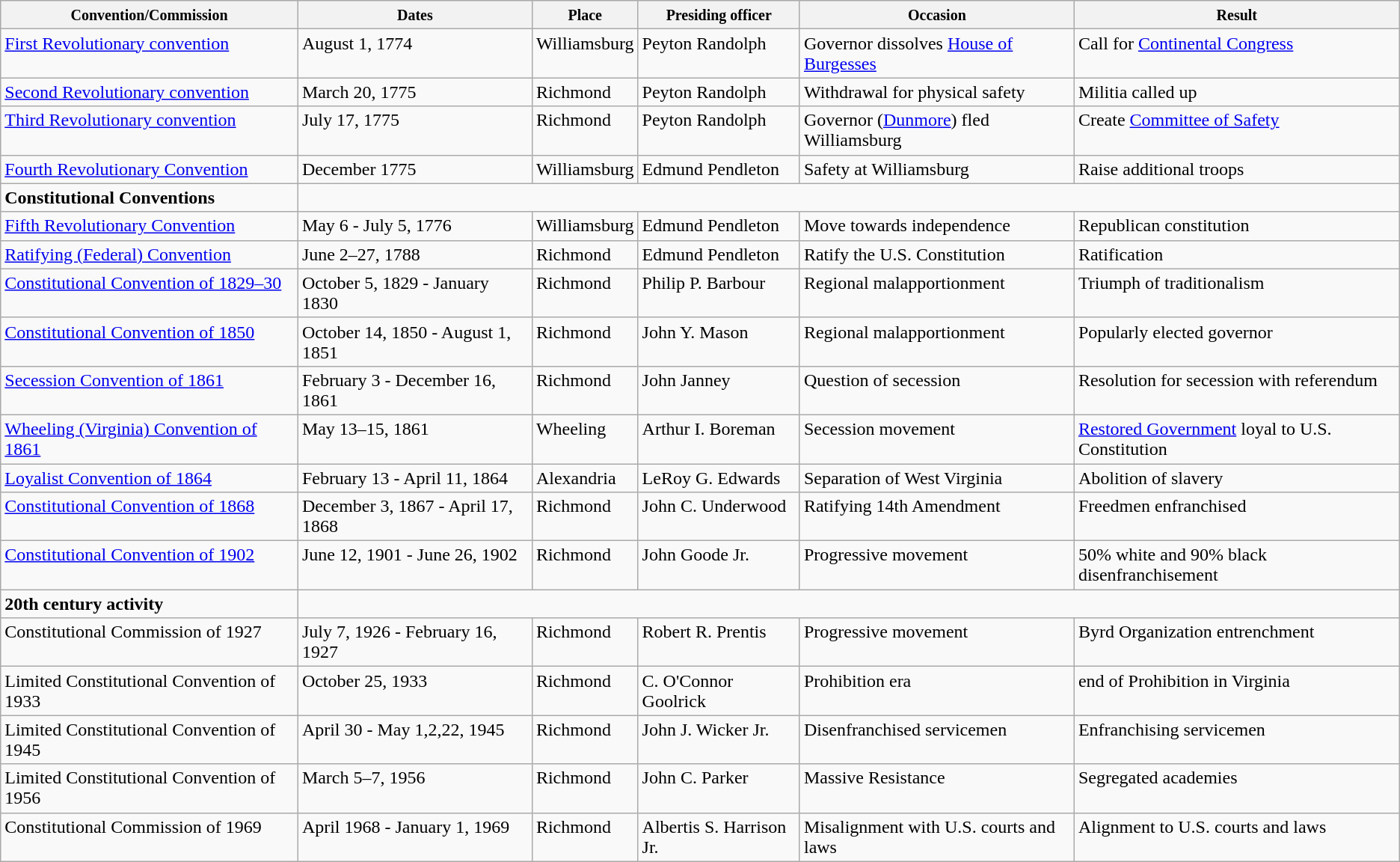<table class="wikitable">
<tr valign="top">
<th><small>Convention/Commission</small></th>
<th><small>Dates</small></th>
<th><small>Place</small></th>
<th><small>Presiding officer</small></th>
<th><small>Occasion</small></th>
<th><small>Result</small></th>
</tr>
<tr valign="top">
<td><a href='#'>First Revolutionary convention</a></td>
<td>August 1, 1774</td>
<td>Williamsburg</td>
<td>Peyton Randolph</td>
<td>Governor dissolves <a href='#'>House of Burgesses</a></td>
<td>Call for <a href='#'>Continental Congress</a></td>
</tr>
<tr valign="top">
<td><a href='#'>Second Revolutionary convention</a></td>
<td>March 20, 1775</td>
<td>Richmond</td>
<td>Peyton Randolph</td>
<td>Withdrawal for physical safety</td>
<td>Militia called up</td>
</tr>
<tr valign="top">
<td><a href='#'>Third Revolutionary convention</a></td>
<td>July 17, 1775</td>
<td>Richmond</td>
<td>Peyton Randolph</td>
<td>Governor (<a href='#'>Dunmore</a>) fled Williamsburg</td>
<td>Create <a href='#'>Committee of Safety</a></td>
</tr>
<tr valign="top">
<td><a href='#'>Fourth Revolutionary Convention</a></td>
<td>December 1775</td>
<td>Williamsburg</td>
<td>Edmund Pendleton</td>
<td>Safety at Williamsburg</td>
<td>Raise additional troops</td>
</tr>
<tr valign="top">
<td><strong>Constitutional Conventions</strong></td>
</tr>
<tr valign="top">
<td><a href='#'>Fifth Revolutionary Convention</a></td>
<td>May 6 -  July 5, 1776</td>
<td>Williamsburg</td>
<td>Edmund Pendleton</td>
<td>Move towards independence</td>
<td>Republican constitution</td>
</tr>
<tr valign="top">
<td><a href='#'>Ratifying (Federal) Convention</a></td>
<td>June 2–27, 1788</td>
<td>Richmond</td>
<td>Edmund Pendleton</td>
<td>Ratify the U.S. Constitution</td>
<td>Ratification</td>
</tr>
<tr valign="top">
<td><a href='#'>Constitutional Convention of 1829–30</a></td>
<td>October 5, 1829 - January 1830</td>
<td>Richmond</td>
<td>Philip P. Barbour</td>
<td>Regional malapportionment</td>
<td>Triumph of traditionalism</td>
</tr>
<tr valign="top">
<td><a href='#'>Constitutional Convention of 1850</a></td>
<td>October 14, 1850 - August 1, 1851</td>
<td>Richmond</td>
<td>John Y. Mason</td>
<td>Regional malapportionment</td>
<td>Popularly elected governor</td>
</tr>
<tr valign="top">
<td><a href='#'>Secession Convention of 1861</a></td>
<td>February 3 - December 16, 1861</td>
<td>Richmond</td>
<td>John Janney</td>
<td>Question of secession</td>
<td>Resolution for secession with referendum</td>
</tr>
<tr valign="top">
<td><a href='#'>Wheeling (Virginia) Convention of 1861</a></td>
<td>May 13–15, 1861</td>
<td>Wheeling</td>
<td>Arthur I. Boreman</td>
<td>Secession movement</td>
<td><a href='#'>Restored Government</a> loyal to U.S. Constitution</td>
</tr>
<tr valign="top">
<td><a href='#'>Loyalist Convention of 1864</a></td>
<td>February 13 - April 11, 1864</td>
<td>Alexandria</td>
<td>LeRoy G. Edwards</td>
<td>Separation of West Virginia</td>
<td>Abolition of slavery</td>
</tr>
<tr valign="top">
<td><a href='#'>Constitutional Convention of 1868</a></td>
<td>December 3, 1867 - April 17, 1868</td>
<td>Richmond</td>
<td>John C. Underwood</td>
<td>Ratifying 14th Amendment</td>
<td>Freedmen enfranchised</td>
</tr>
<tr valign="top">
<td><a href='#'>Constitutional Convention of 1902</a></td>
<td>June 12, 1901 - June 26, 1902</td>
<td>Richmond</td>
<td>John Goode Jr.</td>
<td>Progressive movement</td>
<td>50% white and 90% black disenfranchisement</td>
</tr>
<tr valign="top">
<td><strong>20th century activity</strong></td>
</tr>
<tr valign="top">
<td>Constitutional Commission of 1927</td>
<td>July 7, 1926 - February 16, 1927</td>
<td>Richmond</td>
<td>Robert R. Prentis</td>
<td>Progressive movement</td>
<td>Byrd Organization entrenchment</td>
</tr>
<tr valign="top">
<td>Limited Constitutional Convention of 1933</td>
<td>October 25, 1933</td>
<td>Richmond</td>
<td>C. O'Connor Goolrick</td>
<td>Prohibition era</td>
<td>end of Prohibition in Virginia</td>
</tr>
<tr valign="top">
<td>Limited Constitutional Convention of 1945</td>
<td>April 30 - May 1,2,22, 1945</td>
<td>Richmond</td>
<td>John J. Wicker Jr.</td>
<td>Disenfranchised servicemen</td>
<td>Enfranchising servicemen</td>
</tr>
<tr valign="top">
<td>Limited Constitutional Convention of 1956</td>
<td>March 5–7, 1956</td>
<td>Richmond</td>
<td>John C. Parker</td>
<td>Massive Resistance</td>
<td>Segregated academies</td>
</tr>
<tr valign="top">
<td>Constitutional Commission of 1969</td>
<td>April 1968 - January 1, 1969</td>
<td>Richmond</td>
<td>Albertis S. Harrison Jr.</td>
<td>Misalignment with U.S. courts and laws</td>
<td>Alignment to U.S. courts and laws</td>
</tr>
</table>
